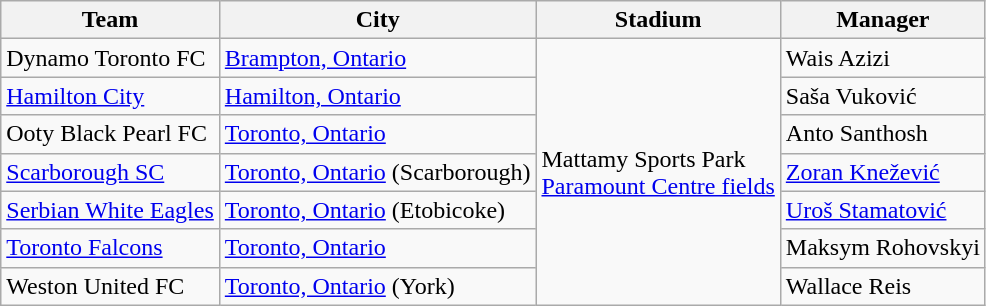<table class="wikitable sortable">
<tr>
<th>Team</th>
<th>City</th>
<th>Stadium</th>
<th>Manager</th>
</tr>
<tr>
<td>Dynamo Toronto FC</td>
<td><a href='#'>Brampton, Ontario</a></td>
<td rowspan="7">Mattamy Sports Park<br><a href='#'>Paramount Centre fields</a></td>
<td>Wais Azizi</td>
</tr>
<tr>
<td><a href='#'>Hamilton City</a></td>
<td><a href='#'>Hamilton, Ontario</a></td>
<td>Saša Vuković</td>
</tr>
<tr>
<td>Ooty Black Pearl FC</td>
<td><a href='#'>Toronto, Ontario</a></td>
<td>Anto Santhosh</td>
</tr>
<tr>
<td><a href='#'>Scarborough SC</a></td>
<td><a href='#'>Toronto, Ontario</a> (Scarborough)</td>
<td><a href='#'>Zoran Knežević</a></td>
</tr>
<tr>
<td><a href='#'>Serbian White Eagles</a></td>
<td><a href='#'>Toronto, Ontario</a> (Etobicoke)</td>
<td><a href='#'>Uroš Stamatović</a></td>
</tr>
<tr>
<td><a href='#'>Toronto Falcons</a></td>
<td><a href='#'>Toronto, Ontario</a></td>
<td>Maksym Rohovskyi</td>
</tr>
<tr>
<td>Weston United FC</td>
<td><a href='#'>Toronto, Ontario</a> (York)</td>
<td>Wallace Reis</td>
</tr>
</table>
